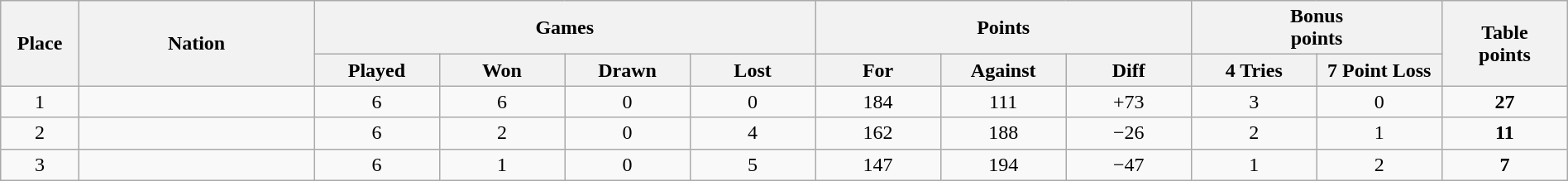<table class="wikitable" style="width:100%">
<tr>
<th rowspan="2" style="width:5%">Place</th>
<th rowspan="2" style="width:15%">Nation</th>
<th colspan="4" style="width:32%">Games</th>
<th colspan="3" style="width:18%">Points</th>
<th colspan="2" style="width:16%">Bonus<br>points</th>
<th rowspan="2" style="width:10%">Table<br>points</th>
</tr>
<tr>
<th style="width:8%">Played</th>
<th style="width:8%">Won</th>
<th style="width:8%">Drawn</th>
<th style="width:8%">Lost</th>
<th style="width:8%">For</th>
<th style="width:8%">Against</th>
<th style="width:8%">Diff</th>
<th style="width:8%">4 Tries</th>
<th style="width:8%">7 Point Loss</th>
</tr>
<tr align=center>
<td>1</td>
<td align=left></td>
<td>6</td>
<td>6</td>
<td>0</td>
<td>0</td>
<td>184</td>
<td>111</td>
<td>+73</td>
<td>3</td>
<td>0</td>
<td><strong>27</strong></td>
</tr>
<tr align=center>
<td>2</td>
<td align=left></td>
<td>6</td>
<td>2</td>
<td>0</td>
<td>4</td>
<td>162</td>
<td>188</td>
<td>−26</td>
<td>2</td>
<td>1</td>
<td><strong>11</strong></td>
</tr>
<tr align=center>
<td>3</td>
<td align=left></td>
<td>6</td>
<td>1</td>
<td>0</td>
<td>5</td>
<td>147</td>
<td>194</td>
<td>−47</td>
<td>1</td>
<td>2</td>
<td><strong>7</strong></td>
</tr>
</table>
